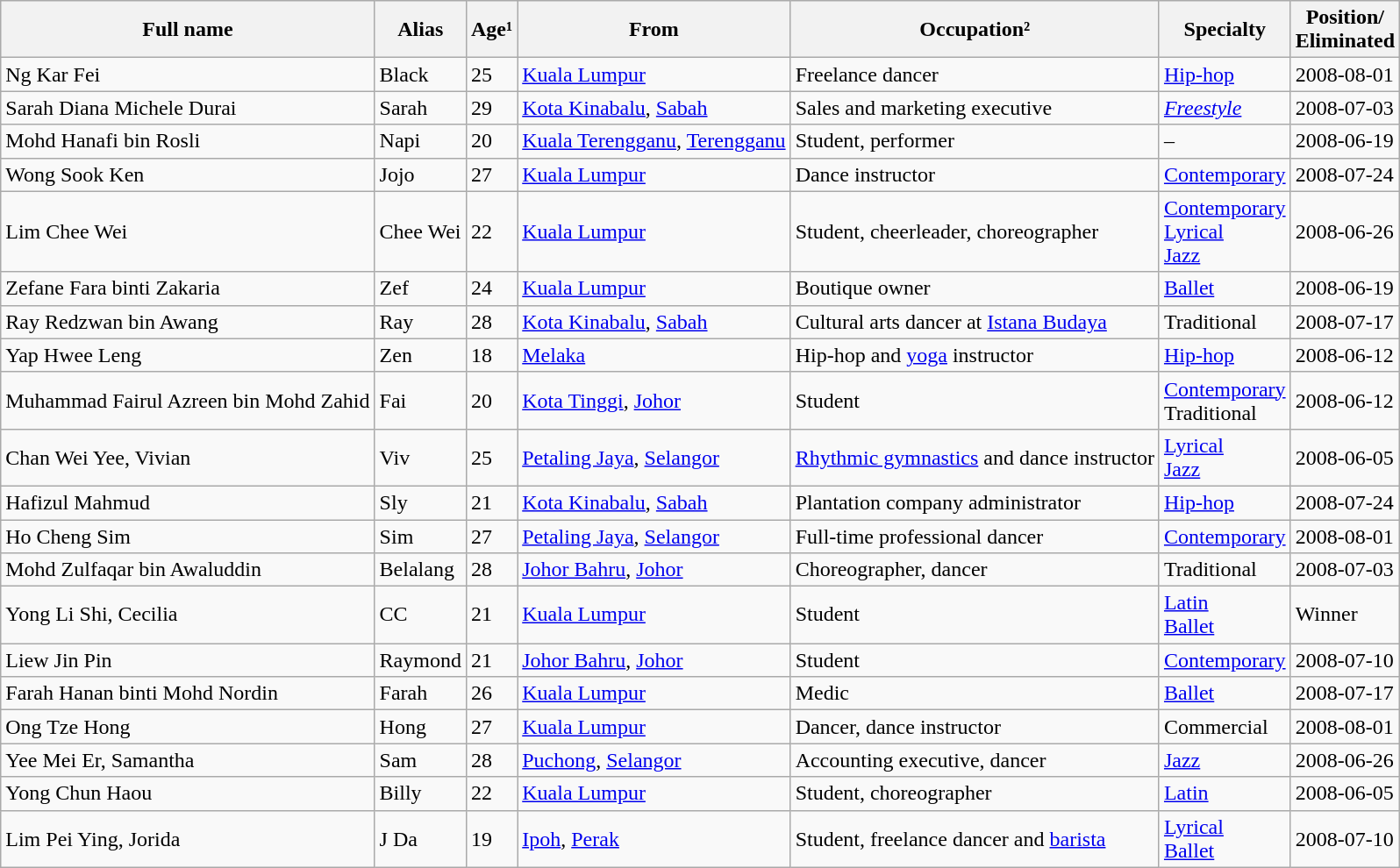<table class="wikitable sortable">
<tr>
<th>Full name<br></th>
<th>Alias<br></th>
<th>Age¹<br></th>
<th>From<br></th>
<th class="unsortable">Occupation²</th>
<th>Specialty<br></th>
<th>Position/<br>Eliminated<br></th>
</tr>
<tr>
<td>Ng Kar Fei</td>
<td>Black</td>
<td>25</td>
<td><a href='#'>Kuala Lumpur</a></td>
<td>Freelance dancer</td>
<td><a href='#'>Hip-hop</a></td>
<td>2008-08-01</td>
</tr>
<tr>
<td>Sarah Diana Michele Durai</td>
<td>Sarah</td>
<td>29</td>
<td><a href='#'>Kota Kinabalu</a>, <a href='#'>Sabah</a></td>
<td>Sales and marketing executive</td>
<td><em><a href='#'>Freestyle</a></em></td>
<td>2008-07-03</td>
</tr>
<tr>
<td>Mohd Hanafi bin Rosli</td>
<td>Napi</td>
<td>20</td>
<td><a href='#'>Kuala Terengganu</a>, <a href='#'>Terengganu</a></td>
<td>Student, performer</td>
<td>–</td>
<td>2008-06-19</td>
</tr>
<tr>
<td>Wong Sook Ken</td>
<td>Jojo</td>
<td>27</td>
<td><a href='#'>Kuala Lumpur</a></td>
<td>Dance instructor</td>
<td><a href='#'>Contemporary</a></td>
<td>2008-07-24</td>
</tr>
<tr>
<td>Lim Chee Wei</td>
<td>Chee Wei</td>
<td>22</td>
<td><a href='#'>Kuala Lumpur</a></td>
<td>Student, cheerleader, choreographer</td>
<td><a href='#'>Contemporary</a><br><a href='#'>Lyrical</a><br><a href='#'>Jazz</a></td>
<td>2008-06-26</td>
</tr>
<tr>
<td>Zefane Fara binti Zakaria</td>
<td>Zef</td>
<td>24</td>
<td><a href='#'>Kuala Lumpur</a></td>
<td>Boutique owner</td>
<td><a href='#'>Ballet</a></td>
<td>2008-06-19</td>
</tr>
<tr>
<td>Ray Redzwan bin Awang</td>
<td>Ray</td>
<td>28</td>
<td><a href='#'>Kota Kinabalu</a>, <a href='#'>Sabah</a></td>
<td>Cultural arts dancer at <a href='#'>Istana Budaya</a></td>
<td>Traditional</td>
<td>2008-07-17</td>
</tr>
<tr>
<td>Yap Hwee Leng</td>
<td>Zen</td>
<td>18</td>
<td><a href='#'>Melaka</a></td>
<td>Hip-hop and <a href='#'>yoga</a> instructor</td>
<td><a href='#'>Hip-hop</a></td>
<td>2008-06-12</td>
</tr>
<tr>
<td>Muhammad Fairul Azreen bin Mohd Zahid</td>
<td>Fai</td>
<td>20</td>
<td><a href='#'>Kota Tinggi</a>, <a href='#'>Johor</a></td>
<td>Student</td>
<td><a href='#'>Contemporary</a><br>Traditional</td>
<td>2008-06-12</td>
</tr>
<tr>
<td>Chan Wei Yee, Vivian</td>
<td>Viv</td>
<td>25</td>
<td><a href='#'>Petaling Jaya</a>, <a href='#'>Selangor</a></td>
<td><a href='#'>Rhythmic gymnastics</a> and dance instructor</td>
<td><a href='#'>Lyrical</a><br><a href='#'>Jazz</a></td>
<td>2008-06-05</td>
</tr>
<tr>
<td>Hafizul Mahmud</td>
<td>Sly</td>
<td>21</td>
<td><a href='#'>Kota Kinabalu</a>, <a href='#'>Sabah</a></td>
<td>Plantation company administrator</td>
<td><a href='#'>Hip-hop</a></td>
<td>2008-07-24</td>
</tr>
<tr>
<td>Ho Cheng Sim</td>
<td>Sim</td>
<td>27</td>
<td><a href='#'>Petaling Jaya</a>, <a href='#'>Selangor</a></td>
<td>Full-time professional dancer</td>
<td><a href='#'>Contemporary</a></td>
<td>2008-08-01</td>
</tr>
<tr>
<td>Mohd Zulfaqar bin Awaluddin</td>
<td>Belalang</td>
<td>28</td>
<td><a href='#'>Johor Bahru</a>, <a href='#'>Johor</a></td>
<td>Choreographer, dancer</td>
<td>Traditional</td>
<td>2008-07-03</td>
</tr>
<tr>
<td>Yong Li Shi, Cecilia</td>
<td>CC</td>
<td>21</td>
<td><a href='#'>Kuala Lumpur</a></td>
<td>Student</td>
<td><a href='#'>Latin</a><br><a href='#'>Ballet</a></td>
<td>Winner</td>
</tr>
<tr>
<td>Liew Jin Pin</td>
<td>Raymond</td>
<td>21</td>
<td><a href='#'>Johor Bahru</a>, <a href='#'>Johor</a></td>
<td>Student</td>
<td><a href='#'>Contemporary</a></td>
<td>2008-07-10</td>
</tr>
<tr>
<td>Farah Hanan binti Mohd Nordin</td>
<td>Farah</td>
<td>26</td>
<td><a href='#'>Kuala Lumpur</a></td>
<td>Medic</td>
<td><a href='#'>Ballet</a></td>
<td>2008-07-17</td>
</tr>
<tr>
<td>Ong Tze Hong</td>
<td>Hong</td>
<td>27</td>
<td><a href='#'>Kuala Lumpur</a></td>
<td>Dancer, dance instructor</td>
<td>Commercial</td>
<td>2008-08-01</td>
</tr>
<tr>
<td>Yee Mei Er, Samantha</td>
<td>Sam</td>
<td>28</td>
<td><a href='#'>Puchong</a>, <a href='#'>Selangor</a></td>
<td>Accounting executive, dancer</td>
<td><a href='#'>Jazz</a></td>
<td>2008-06-26</td>
</tr>
<tr>
<td>Yong Chun Haou</td>
<td>Billy</td>
<td>22</td>
<td><a href='#'>Kuala Lumpur</a></td>
<td>Student, choreographer</td>
<td><a href='#'>Latin</a></td>
<td>2008-06-05</td>
</tr>
<tr>
<td>Lim Pei Ying, Jorida</td>
<td>J Da</td>
<td>19</td>
<td><a href='#'>Ipoh</a>, <a href='#'>Perak</a></td>
<td>Student, freelance dancer and <a href='#'>barista</a></td>
<td><a href='#'>Lyrical</a><br><a href='#'>Ballet</a></td>
<td>2008-07-10</td>
</tr>
</table>
